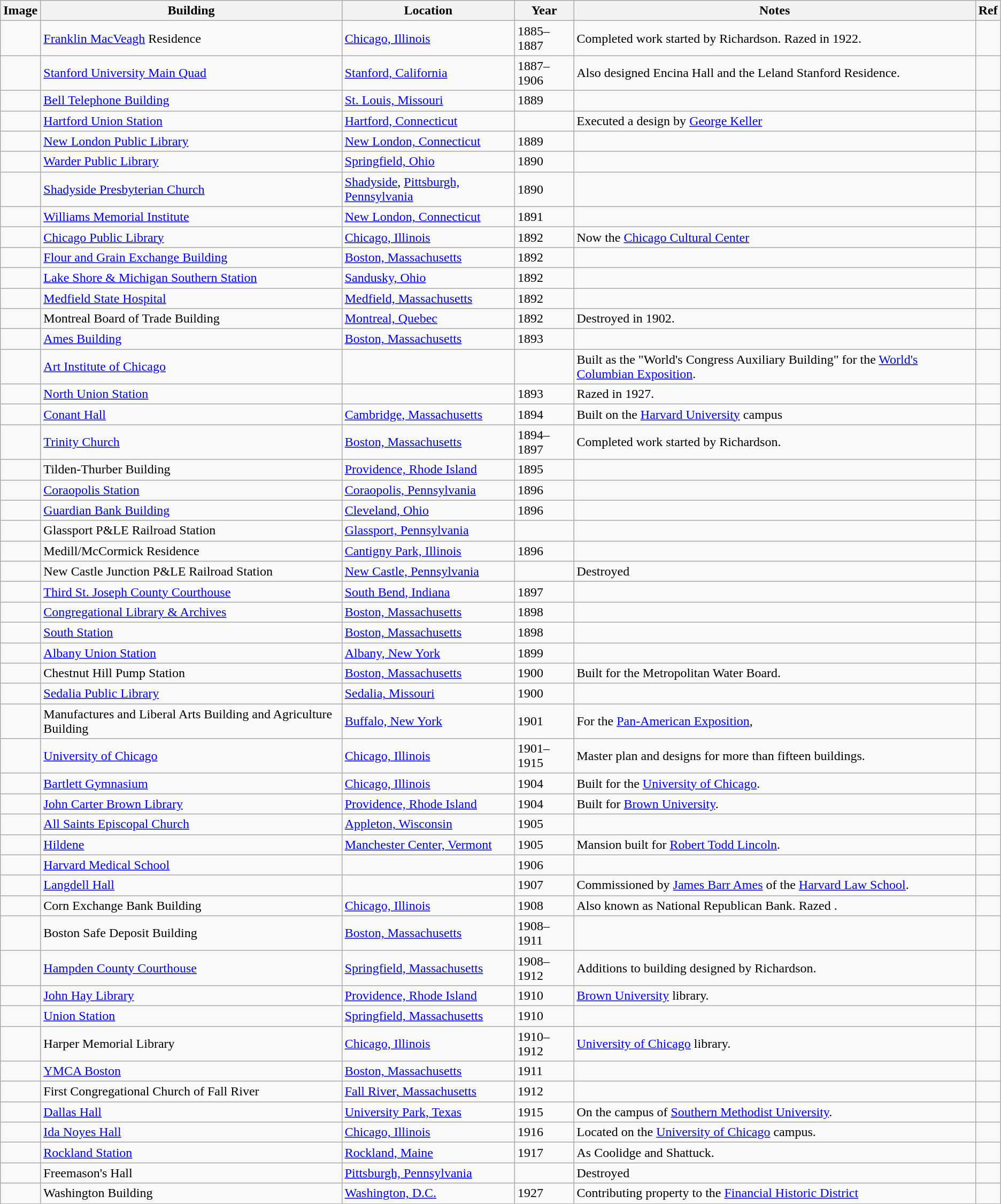<table class="wikitable">
<tr>
<th>Image</th>
<th>Building</th>
<th>Location</th>
<th>Year</th>
<th>Notes</th>
<th>Ref</th>
</tr>
<tr>
<td></td>
<td><a href='#'>Franklin MacVeagh</a> Residence</td>
<td><a href='#'>Chicago, Illinois</a></td>
<td>1885–1887</td>
<td>Completed work started by Richardson. Razed in 1922.</td>
<td></td>
</tr>
<tr>
<td></td>
<td><a href='#'>Stanford University Main Quad</a></td>
<td><a href='#'>Stanford, California</a></td>
<td>1887–1906</td>
<td>Also designed Encina Hall and the Leland Stanford Residence.</td>
<td></td>
</tr>
<tr>
<td></td>
<td><a href='#'>Bell Telephone Building</a></td>
<td><a href='#'>St. Louis, Missouri</a></td>
<td>1889</td>
<td></td>
<td></td>
</tr>
<tr>
<td></td>
<td><a href='#'>Hartford Union Station</a></td>
<td><a href='#'>Hartford, Connecticut</a></td>
<td></td>
<td>Executed a design by <a href='#'>George Keller</a></td>
<td></td>
</tr>
<tr>
<td></td>
<td><a href='#'>New London Public Library</a></td>
<td><a href='#'>New London, Connecticut</a></td>
<td>1889</td>
<td></td>
<td></td>
</tr>
<tr>
<td></td>
<td><a href='#'>Warder Public Library</a></td>
<td><a href='#'>Springfield, Ohio</a></td>
<td>1890</td>
<td></td>
<td></td>
</tr>
<tr>
<td></td>
<td><a href='#'>Shadyside Presbyterian Church</a></td>
<td><a href='#'>Shadyside</a>, <a href='#'>Pittsburgh, Pennsylvania</a></td>
<td>1890</td>
<td></td>
<td></td>
</tr>
<tr>
<td></td>
<td><a href='#'>Williams Memorial Institute</a></td>
<td><a href='#'>New London, Connecticut</a></td>
<td>1891</td>
<td></td>
<td></td>
</tr>
<tr>
<td></td>
<td><a href='#'>Chicago Public Library</a></td>
<td><a href='#'>Chicago, Illinois</a></td>
<td>1892</td>
<td>Now the <a href='#'>Chicago Cultural Center</a></td>
<td></td>
</tr>
<tr>
<td></td>
<td><a href='#'>Flour and Grain Exchange Building</a></td>
<td><a href='#'>Boston, Massachusetts</a></td>
<td>1892</td>
<td></td>
<td></td>
</tr>
<tr>
<td></td>
<td><a href='#'>Lake Shore & Michigan Southern Station</a></td>
<td><a href='#'>Sandusky, Ohio</a></td>
<td>1892</td>
<td></td>
<td></td>
</tr>
<tr>
<td></td>
<td><a href='#'>Medfield State Hospital</a></td>
<td><a href='#'>Medfield, Massachusetts</a></td>
<td>1892</td>
<td></td>
<td></td>
</tr>
<tr>
<td></td>
<td>Montreal Board of Trade Building</td>
<td><a href='#'>Montreal, Quebec</a></td>
<td>1892</td>
<td>Destroyed in 1902.</td>
<td></td>
</tr>
<tr>
<td></td>
<td><a href='#'>Ames Building</a></td>
<td><a href='#'>Boston, Massachusetts</a></td>
<td>1893</td>
<td></td>
<td></td>
</tr>
<tr>
<td></td>
<td><a href='#'>Art Institute of Chicago</a></td>
<td></td>
<td></td>
<td>Built as the "World's Congress Auxiliary Building" for the <a href='#'>World's Columbian Exposition</a>.</td>
<td></td>
</tr>
<tr>
<td></td>
<td><a href='#'>North Union Station</a></td>
<td></td>
<td>1893</td>
<td>Razed in 1927.</td>
<td></td>
</tr>
<tr>
<td></td>
<td><a href='#'>Conant Hall</a></td>
<td><a href='#'>Cambridge, Massachusetts</a></td>
<td>1894</td>
<td>Built on the <a href='#'>Harvard University</a> campus</td>
<td></td>
</tr>
<tr>
<td></td>
<td><a href='#'>Trinity Church</a></td>
<td><a href='#'>Boston, Massachusetts</a></td>
<td>1894–1897</td>
<td>Completed work started by Richardson.</td>
<td></td>
</tr>
<tr>
<td></td>
<td>Tilden-Thurber Building</td>
<td><a href='#'>Providence, Rhode Island</a></td>
<td>1895</td>
<td></td>
<td></td>
</tr>
<tr>
<td></td>
<td><a href='#'>Coraopolis Station</a></td>
<td><a href='#'>Coraopolis, Pennsylvania</a></td>
<td>1896</td>
<td></td>
<td></td>
</tr>
<tr>
<td></td>
<td><a href='#'>Guardian Bank Building</a></td>
<td><a href='#'>Cleveland, Ohio</a></td>
<td>1896</td>
<td></td>
<td></td>
</tr>
<tr>
<td></td>
<td>Glassport P&LE Railroad Station</td>
<td><a href='#'>Glassport, Pennsylvania</a></td>
<td></td>
<td></td>
<td></td>
</tr>
<tr>
<td></td>
<td>Medill/McCormick Residence</td>
<td><a href='#'>Cantigny Park, Illinois</a></td>
<td>1896</td>
<td></td>
<td></td>
</tr>
<tr>
<td></td>
<td>New Castle Junction P&LE Railroad Station</td>
<td><a href='#'>New Castle, Pennsylvania</a></td>
<td></td>
<td>Destroyed</td>
<td></td>
</tr>
<tr>
<td></td>
<td><a href='#'>Third St. Joseph County Courthouse</a></td>
<td><a href='#'>South Bend, Indiana</a></td>
<td>1897</td>
<td></td>
<td></td>
</tr>
<tr>
<td></td>
<td><a href='#'>Congregational Library & Archives</a></td>
<td><a href='#'>Boston, Massachusetts</a></td>
<td>1898</td>
<td></td>
<td></td>
</tr>
<tr>
<td></td>
<td><a href='#'>South Station</a></td>
<td><a href='#'>Boston, Massachusetts</a></td>
<td>1898</td>
<td></td>
<td></td>
</tr>
<tr>
<td></td>
<td><a href='#'>Albany Union Station</a></td>
<td><a href='#'>Albany, New York</a></td>
<td>1899</td>
<td></td>
<td></td>
</tr>
<tr>
<td></td>
<td>Chestnut Hill Pump Station</td>
<td><a href='#'>Boston, Massachusetts</a></td>
<td>1900</td>
<td>Built for the Metropolitan Water Board.</td>
<td></td>
</tr>
<tr>
<td></td>
<td><a href='#'>Sedalia Public Library</a></td>
<td><a href='#'>Sedalia, Missouri</a></td>
<td>1900</td>
<td></td>
<td></td>
</tr>
<tr>
<td></td>
<td>Manufactures and Liberal Arts Building and Agriculture Building</td>
<td><a href='#'>Buffalo, New York</a></td>
<td>1901</td>
<td>For the <a href='#'>Pan-American Exposition</a>,</td>
<td></td>
</tr>
<tr>
<td></td>
<td><a href='#'>University of Chicago</a></td>
<td><a href='#'>Chicago, Illinois</a></td>
<td>1901–1915</td>
<td>Master plan and designs for more than fifteen buildings.</td>
<td></td>
</tr>
<tr>
<td></td>
<td><a href='#'>Bartlett Gymnasium</a></td>
<td><a href='#'>Chicago, Illinois</a></td>
<td>1904</td>
<td>Built for the <a href='#'>University of Chicago</a>.</td>
<td></td>
</tr>
<tr>
<td></td>
<td><a href='#'>John Carter Brown Library</a></td>
<td><a href='#'>Providence, Rhode Island</a></td>
<td>1904</td>
<td>Built for <a href='#'>Brown University</a>.</td>
<td></td>
</tr>
<tr>
<td></td>
<td><a href='#'>All Saints Episcopal Church</a></td>
<td><a href='#'>Appleton, Wisconsin</a></td>
<td>1905</td>
<td></td>
<td></td>
</tr>
<tr>
<td></td>
<td><a href='#'>Hildene</a></td>
<td><a href='#'>Manchester Center, Vermont</a></td>
<td>1905</td>
<td>Mansion built for <a href='#'>Robert Todd Lincoln</a>.</td>
<td></td>
</tr>
<tr>
<td></td>
<td><a href='#'>Harvard Medical School</a></td>
<td></td>
<td>1906</td>
<td></td>
<td></td>
</tr>
<tr>
<td></td>
<td><a href='#'>Langdell Hall</a></td>
<td></td>
<td>1907</td>
<td>Commissioned by <a href='#'>James Barr Ames</a> of the <a href='#'>Harvard Law School</a>.</td>
<td></td>
</tr>
<tr>
<td></td>
<td>Corn Exchange Bank Building</td>
<td><a href='#'>Chicago, Illinois</a></td>
<td>1908</td>
<td>Also known as National Republican Bank. Razed .</td>
<td></td>
</tr>
<tr>
<td></td>
<td>Boston Safe Deposit Building</td>
<td><a href='#'>Boston, Massachusetts</a></td>
<td>1908–1911</td>
<td></td>
<td></td>
</tr>
<tr>
<td></td>
<td><a href='#'>Hampden County Courthouse</a></td>
<td><a href='#'>Springfield, Massachusetts</a></td>
<td>1908–1912</td>
<td>Additions to building designed by Richardson.</td>
<td></td>
</tr>
<tr>
<td></td>
<td><a href='#'>John Hay Library</a></td>
<td><a href='#'>Providence, Rhode Island</a></td>
<td>1910</td>
<td><a href='#'>Brown University</a> library.</td>
<td></td>
</tr>
<tr>
<td></td>
<td><a href='#'>Union Station</a></td>
<td><a href='#'>Springfield, Massachusetts</a></td>
<td>1910</td>
<td></td>
<td></td>
</tr>
<tr>
<td></td>
<td>Harper Memorial Library</td>
<td><a href='#'>Chicago, Illinois</a></td>
<td>1910–1912</td>
<td><a href='#'>University of Chicago</a> library.</td>
<td></td>
</tr>
<tr>
<td></td>
<td><a href='#'>YMCA Boston</a></td>
<td><a href='#'>Boston, Massachusetts</a></td>
<td>1911</td>
<td></td>
<td></td>
</tr>
<tr>
<td></td>
<td>First Congregational Church of Fall River</td>
<td><a href='#'>Fall River, Massachusetts</a></td>
<td>1912</td>
<td></td>
<td></td>
</tr>
<tr>
<td></td>
<td><a href='#'>Dallas Hall</a></td>
<td><a href='#'>University Park, Texas</a></td>
<td>1915</td>
<td>On the campus of <a href='#'>Southern Methodist University</a>.</td>
<td></td>
</tr>
<tr>
<td></td>
<td><a href='#'>Ida Noyes Hall</a></td>
<td><a href='#'>Chicago, Illinois</a></td>
<td>1916</td>
<td>Located on the <a href='#'>University of Chicago</a> campus.</td>
<td></td>
</tr>
<tr>
<td></td>
<td><a href='#'>Rockland Station</a></td>
<td><a href='#'>Rockland, Maine</a></td>
<td>1917</td>
<td>As Coolidge and Shattuck.</td>
<td></td>
</tr>
<tr>
<td></td>
<td>Freemason's Hall</td>
<td><a href='#'>Pittsburgh, Pennsylvania</a></td>
<td></td>
<td>Destroyed</td>
<td></td>
</tr>
<tr>
<td></td>
<td>Washington Building</td>
<td><a href='#'>Washington, D.C.</a></td>
<td>1927</td>
<td>Contributing property to the <a href='#'>Financial Historic District</a></td>
<td></td>
</tr>
</table>
